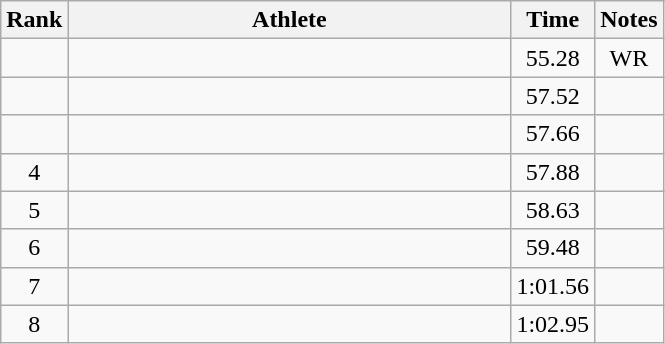<table class="wikitable" style="text-align:center">
<tr>
<th>Rank</th>
<th Style="width:18em">Athlete</th>
<th>Time</th>
<th>Notes</th>
</tr>
<tr>
<td></td>
<td style="text-align:left"></td>
<td>55.28</td>
<td>WR</td>
</tr>
<tr>
<td></td>
<td style="text-align:left"></td>
<td>57.52</td>
<td></td>
</tr>
<tr>
<td></td>
<td style="text-align:left"></td>
<td>57.66</td>
<td></td>
</tr>
<tr>
<td>4</td>
<td style="text-align:left"></td>
<td>57.88</td>
<td></td>
</tr>
<tr>
<td>5</td>
<td style="text-align:left"></td>
<td>58.63</td>
<td></td>
</tr>
<tr>
<td>6</td>
<td style="text-align:left"></td>
<td>59.48</td>
<td></td>
</tr>
<tr>
<td>7</td>
<td style="text-align:left"></td>
<td>1:01.56</td>
<td></td>
</tr>
<tr>
<td>8</td>
<td style="text-align:left"></td>
<td>1:02.95</td>
<td></td>
</tr>
</table>
